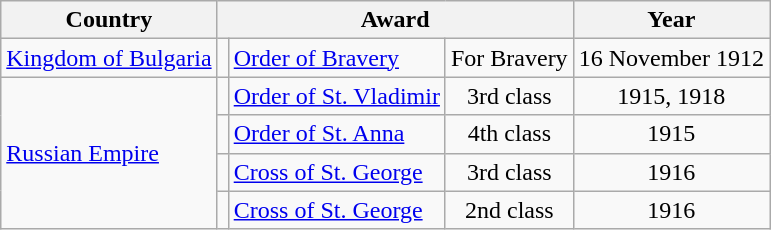<table class="wikitable">
<tr>
<th>Country</th>
<th colspan="3">Award</th>
<th>Year</th>
</tr>
<tr>
<td> <a href='#'>Kingdom of Bulgaria</a></td>
<td></td>
<td><a href='#'>Order of Bravery</a></td>
<td style="text-align:center">For Bravery</td>
<td style="text-align:center">16 November 1912</td>
</tr>
<tr>
<td rowspan="4"> <a href='#'>Russian Empire</a></td>
<td></td>
<td><a href='#'>Order of St. Vladimir</a></td>
<td style="text-align:center">3rd class</td>
<td style="text-align:center">1915, 1918</td>
</tr>
<tr>
<td></td>
<td><a href='#'>Order of St. Anna</a></td>
<td style="text-align:center">4th class</td>
<td style="text-align:center">1915</td>
</tr>
<tr>
<td></td>
<td><a href='#'>Cross of St. George</a></td>
<td style="text-align:center">3rd class</td>
<td style="text-align:center">1916</td>
</tr>
<tr>
<td></td>
<td><a href='#'>Cross of St. George</a></td>
<td style="text-align:center">2nd class</td>
<td style="text-align:center">1916</td>
</tr>
</table>
